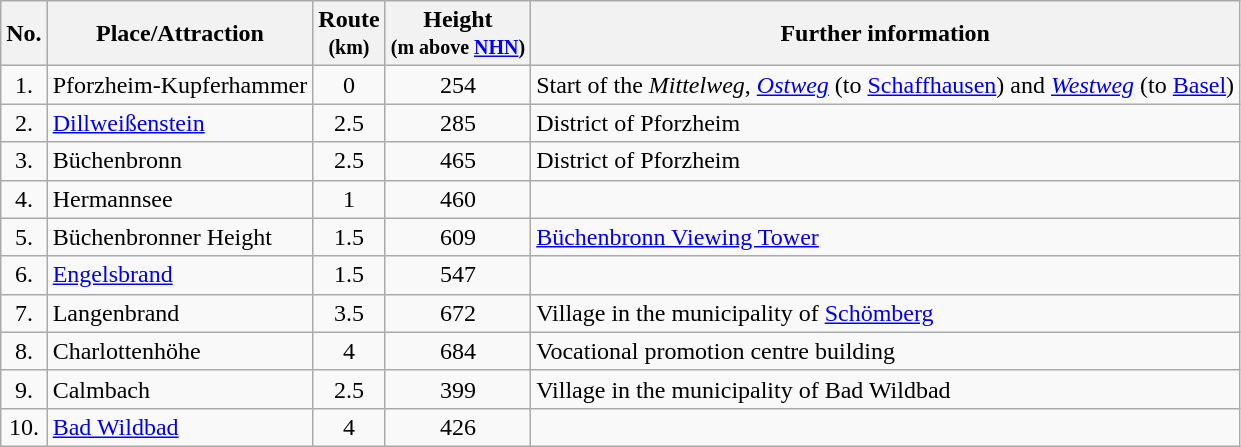<table class="wikitable toptextcells">
<tr class="hintergrundfarbe5">
<th>No.</th>
<th>Place/Attraction</th>
<th>Route <br><small>(km)</small></th>
<th>Height <br><small>(m above <a href='#'>NHN</a>)</small></th>
<th class="unsortable">Further information</th>
</tr>
<tr>
<td style="text-align:center">1.</td>
<td>Pforzheim-Kupferhammer</td>
<td style="text-align:center">0</td>
<td style="text-align:center">254</td>
<td>Start of the <em>Mittelweg</em>, <em><a href='#'>Ostweg</a></em> (to <a href='#'>Schaffhausen</a>) and <em><a href='#'>Westweg</a></em> (to <a href='#'>Basel</a>)</td>
</tr>
<tr>
<td style="text-align:center">2.</td>
<td><a href='#'>Dillweißenstein</a></td>
<td style="text-align:center">2.5</td>
<td style="text-align:center">285</td>
<td>District of Pforzheim</td>
</tr>
<tr>
<td style="text-align:center">3.</td>
<td>Büchenbronn</td>
<td style="text-align:center">2.5</td>
<td style="text-align:center">465</td>
<td>District of Pforzheim</td>
</tr>
<tr>
<td style="text-align:center">4.</td>
<td>Hermannsee</td>
<td style="text-align:center">1</td>
<td style="text-align:center">460</td>
<td></td>
</tr>
<tr>
<td style="text-align:center">5.</td>
<td>Büchenbronner Height</td>
<td style="text-align:center">1.5</td>
<td style="text-align:center">609</td>
<td><a href='#'>Büchenbronn Viewing Tower</a></td>
</tr>
<tr>
<td style="text-align:center">6.</td>
<td><a href='#'>Engelsbrand</a></td>
<td style="text-align:center">1.5</td>
<td style="text-align:center">547</td>
<td></td>
</tr>
<tr>
<td style="text-align:center">7.</td>
<td>Langenbrand</td>
<td style="text-align:center">3.5</td>
<td style="text-align:center">672</td>
<td>Village in the municipality of <a href='#'>Schömberg</a></td>
</tr>
<tr>
<td style="text-align:center">8.</td>
<td>Charlottenhöhe</td>
<td style="text-align:center">4</td>
<td style="text-align:center">684</td>
<td>Vocational promotion centre building</td>
</tr>
<tr>
<td style="text-align:center">9.</td>
<td>Calmbach</td>
<td style="text-align:center">2.5</td>
<td style="text-align:center">399</td>
<td>Village in the municipality of Bad Wildbad</td>
</tr>
<tr>
<td style="text-align:center">10.</td>
<td><a href='#'>Bad Wildbad</a></td>
<td style="text-align:center">4</td>
<td style="text-align:center">426</td>
<td></td>
</tr>
</table>
